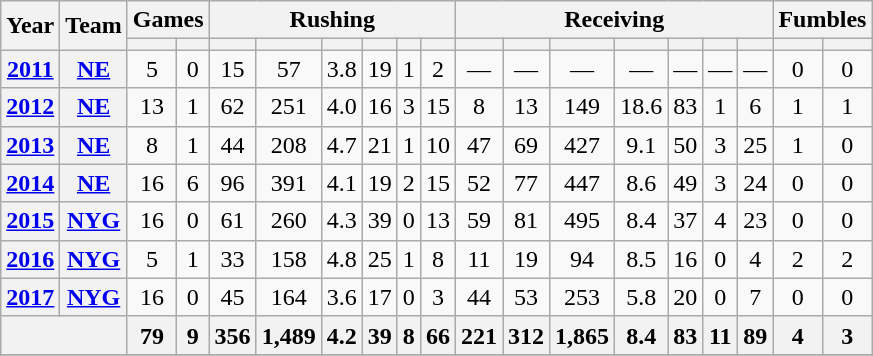<table class="wikitable" style="text-align:center;">
<tr>
<th rowspan="2">Year</th>
<th rowspan="2">Team</th>
<th colspan="2">Games</th>
<th colspan="6">Rushing</th>
<th colspan="7">Receiving</th>
<th colspan="2">Fumbles</th>
</tr>
<tr>
<th></th>
<th></th>
<th></th>
<th></th>
<th></th>
<th></th>
<th></th>
<th></th>
<th></th>
<th></th>
<th></th>
<th></th>
<th></th>
<th></th>
<th></th>
<th></th>
<th></th>
</tr>
<tr>
<th><a href='#'>2011</a></th>
<th><a href='#'>NE</a></th>
<td>5</td>
<td>0</td>
<td>15</td>
<td>57</td>
<td>3.8</td>
<td>19</td>
<td>1</td>
<td>2</td>
<td>—</td>
<td>—</td>
<td>—</td>
<td>—</td>
<td>—</td>
<td>—</td>
<td>—</td>
<td>0</td>
<td>0</td>
</tr>
<tr>
<th><a href='#'>2012</a></th>
<th><a href='#'>NE</a></th>
<td>13</td>
<td>1</td>
<td>62</td>
<td>251</td>
<td>4.0</td>
<td>16</td>
<td>3</td>
<td>15</td>
<td>8</td>
<td>13</td>
<td>149</td>
<td>18.6</td>
<td>83</td>
<td>1</td>
<td>6</td>
<td>1</td>
<td>1</td>
</tr>
<tr>
<th><a href='#'>2013</a></th>
<th><a href='#'>NE</a></th>
<td>8</td>
<td>1</td>
<td>44</td>
<td>208</td>
<td>4.7</td>
<td>21</td>
<td>1</td>
<td>10</td>
<td>47</td>
<td>69</td>
<td>427</td>
<td>9.1</td>
<td>50</td>
<td>3</td>
<td>25</td>
<td>1</td>
<td>0</td>
</tr>
<tr>
<th><a href='#'>2014</a></th>
<th><a href='#'>NE</a></th>
<td>16</td>
<td>6</td>
<td>96</td>
<td>391</td>
<td>4.1</td>
<td>19</td>
<td>2</td>
<td>15</td>
<td>52</td>
<td>77</td>
<td>447</td>
<td>8.6</td>
<td>49</td>
<td>3</td>
<td>24</td>
<td>0</td>
<td>0</td>
</tr>
<tr>
<th><a href='#'>2015</a></th>
<th><a href='#'>NYG</a></th>
<td>16</td>
<td>0</td>
<td>61</td>
<td>260</td>
<td>4.3</td>
<td>39</td>
<td>0</td>
<td>13</td>
<td>59</td>
<td>81</td>
<td>495</td>
<td>8.4</td>
<td>37</td>
<td>4</td>
<td>23</td>
<td>0</td>
<td>0</td>
</tr>
<tr>
<th><a href='#'>2016</a></th>
<th><a href='#'>NYG</a></th>
<td>5</td>
<td>1</td>
<td>33</td>
<td>158</td>
<td>4.8</td>
<td>25</td>
<td>1</td>
<td>8</td>
<td>11</td>
<td>19</td>
<td>94</td>
<td>8.5</td>
<td>16</td>
<td>0</td>
<td>4</td>
<td>2</td>
<td>2</td>
</tr>
<tr>
<th><a href='#'>2017</a></th>
<th><a href='#'>NYG</a></th>
<td>16</td>
<td>0</td>
<td>45</td>
<td>164</td>
<td>3.6</td>
<td>17</td>
<td>0</td>
<td>3</td>
<td>44</td>
<td>53</td>
<td>253</td>
<td>5.8</td>
<td>20</td>
<td>0</td>
<td>7</td>
<td>0</td>
<td>0</td>
</tr>
<tr>
<th colspan="2"></th>
<th>79</th>
<th>9</th>
<th>356</th>
<th>1,489</th>
<th>4.2</th>
<th>39</th>
<th>8</th>
<th>66</th>
<th>221</th>
<th>312</th>
<th>1,865</th>
<th>8.4</th>
<th>83</th>
<th>11</th>
<th>89</th>
<th>4</th>
<th>3</th>
</tr>
<tr>
</tr>
</table>
